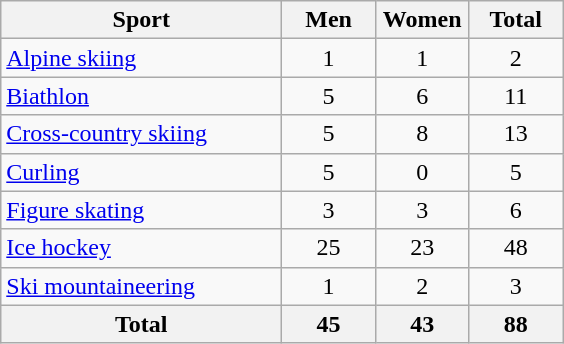<table class="wikitable sortable" style="text-align:center">
<tr>
<th width=180>Sport</th>
<th width=55>Men</th>
<th width=55>Women</th>
<th width=55>Total</th>
</tr>
<tr>
<td align=left><a href='#'>Alpine skiing</a></td>
<td>1</td>
<td>1</td>
<td>2</td>
</tr>
<tr>
<td align=left><a href='#'>Biathlon</a></td>
<td>5</td>
<td>6</td>
<td>11</td>
</tr>
<tr>
<td align=left><a href='#'>Cross-country skiing</a></td>
<td>5</td>
<td>8</td>
<td>13</td>
</tr>
<tr>
<td align=left><a href='#'>Curling</a></td>
<td>5</td>
<td>0</td>
<td>5</td>
</tr>
<tr>
<td align=left><a href='#'>Figure skating</a></td>
<td>3</td>
<td>3</td>
<td>6</td>
</tr>
<tr>
<td align=left><a href='#'>Ice hockey</a></td>
<td>25</td>
<td>23</td>
<td>48</td>
</tr>
<tr>
<td align=left><a href='#'>Ski mountaineering</a></td>
<td>1</td>
<td>2</td>
<td>3</td>
</tr>
<tr>
<th>Total</th>
<th>45</th>
<th>43</th>
<th>88</th>
</tr>
</table>
